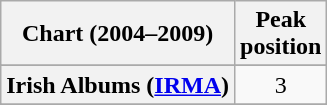<table class="wikitable sortable plainrowheaders" style="text-align:center">
<tr>
<th scope="col">Chart (2004–2009)</th>
<th scope="col">Peak<br>position</th>
</tr>
<tr>
</tr>
<tr>
</tr>
<tr>
</tr>
<tr>
</tr>
<tr>
</tr>
<tr>
<th scope="row">Irish Albums (<a href='#'>IRMA</a>)</th>
<td style="text-align:center">3</td>
</tr>
<tr>
</tr>
<tr>
</tr>
<tr>
</tr>
<tr>
</tr>
</table>
